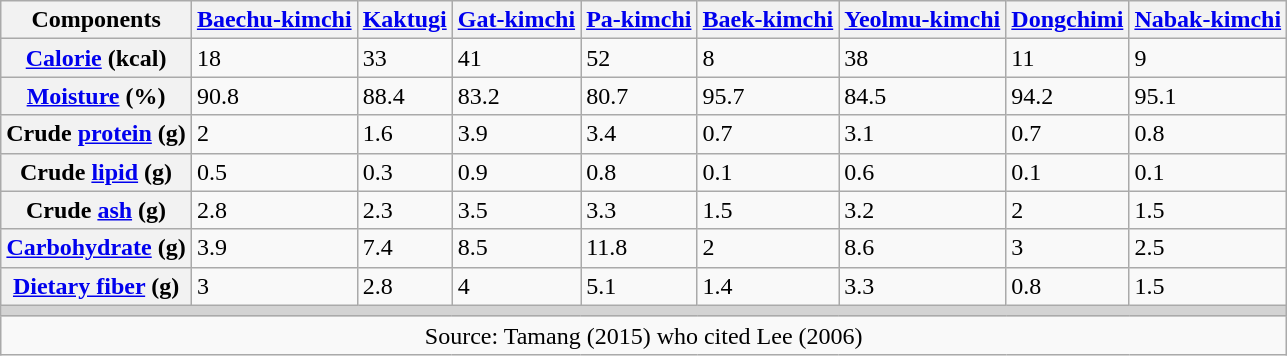<table class="wikitable">
<tr>
<th>Components</th>
<th><a href='#'>Baechu-kimchi</a></th>
<th><a href='#'>Kaktugi</a></th>
<th><a href='#'>Gat-kimchi</a></th>
<th><a href='#'>Pa-kimchi</a></th>
<th><a href='#'>Baek-kimchi</a></th>
<th><a href='#'>Yeolmu-kimchi</a></th>
<th><a href='#'>Dongchimi</a></th>
<th><a href='#'>Nabak-kimchi</a></th>
</tr>
<tr>
<th><a href='#'>Calorie</a> (kcal)</th>
<td>18</td>
<td>33</td>
<td>41</td>
<td>52</td>
<td>8</td>
<td>38</td>
<td>11</td>
<td>9</td>
</tr>
<tr>
<th><a href='#'>Moisture</a> (%)</th>
<td>90.8</td>
<td>88.4</td>
<td>83.2</td>
<td>80.7</td>
<td>95.7</td>
<td>84.5</td>
<td>94.2</td>
<td>95.1</td>
</tr>
<tr>
<th>Crude <a href='#'>protein</a> (g)</th>
<td>2</td>
<td>1.6</td>
<td>3.9</td>
<td>3.4</td>
<td>0.7</td>
<td>3.1</td>
<td>0.7</td>
<td>0.8</td>
</tr>
<tr>
<th>Crude <a href='#'>lipid</a> (g)</th>
<td>0.5</td>
<td>0.3</td>
<td>0.9</td>
<td>0.8</td>
<td>0.1</td>
<td>0.6</td>
<td>0.1</td>
<td>0.1</td>
</tr>
<tr>
<th>Crude <a href='#'>ash</a> (g)</th>
<td>2.8</td>
<td>2.3</td>
<td>3.5</td>
<td>3.3</td>
<td>1.5</td>
<td>3.2</td>
<td>2</td>
<td>1.5</td>
</tr>
<tr>
<th><a href='#'>Carbohydrate</a> (g)</th>
<td>3.9</td>
<td>7.4</td>
<td>8.5</td>
<td>11.8</td>
<td>2</td>
<td>8.6</td>
<td>3</td>
<td>2.5</td>
</tr>
<tr>
<th><a href='#'>Dietary fiber</a> (g)</th>
<td>3</td>
<td>2.8</td>
<td>4</td>
<td>5.1</td>
<td>1.4</td>
<td>3.3</td>
<td>0.8</td>
<td>1.5</td>
</tr>
<tr class="sortbottom">
<td style="background-color: lightgray;" colspan="10"></td>
</tr>
<tr class="sortbottom">
<td colspan="10" style="text-align: center">Source: Tamang (2015) who cited Lee (2006)</td>
</tr>
</table>
